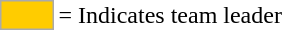<table>
<tr>
<td style="background-color:#FFCC00; border:1px solid #aaaaaa; width:2em;"></td>
<td>= Indicates team leader</td>
</tr>
</table>
